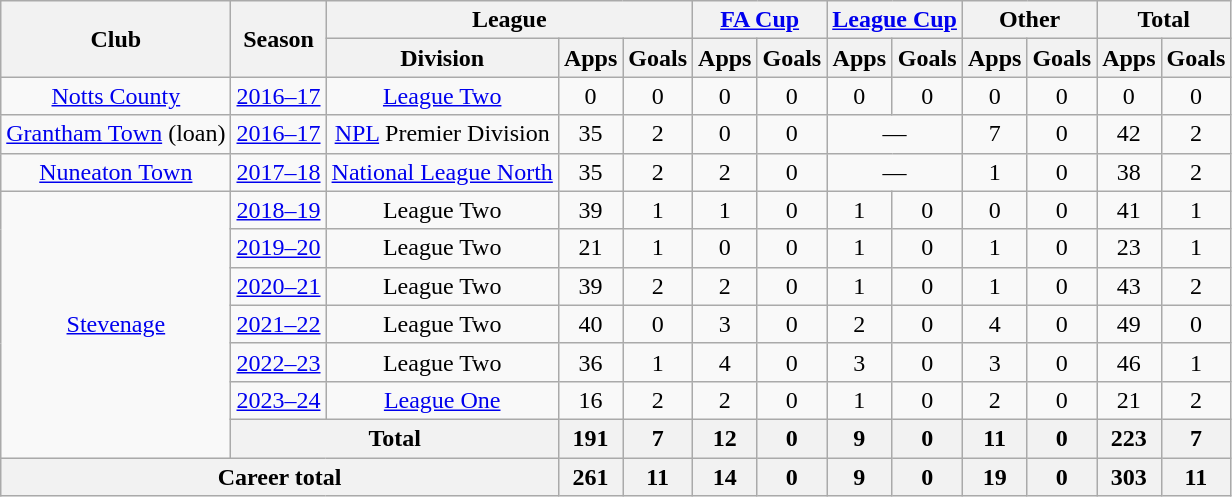<table class="wikitable" style="text-align:center">
<tr>
<th rowspan="2">Club</th>
<th rowspan="2">Season</th>
<th colspan="3">League</th>
<th colspan="2"><a href='#'>FA Cup</a></th>
<th colspan="2"><a href='#'>League Cup</a></th>
<th colspan="2">Other</th>
<th colspan="2">Total</th>
</tr>
<tr>
<th>Division</th>
<th>Apps</th>
<th>Goals</th>
<th>Apps</th>
<th>Goals</th>
<th>Apps</th>
<th>Goals</th>
<th>Apps</th>
<th>Goals</th>
<th>Apps</th>
<th>Goals</th>
</tr>
<tr>
<td><a href='#'>Notts County</a></td>
<td><a href='#'>2016–17</a></td>
<td><a href='#'>League Two</a></td>
<td>0</td>
<td>0</td>
<td>0</td>
<td>0</td>
<td>0</td>
<td>0</td>
<td>0</td>
<td>0</td>
<td>0</td>
<td>0</td>
</tr>
<tr>
<td><a href='#'>Grantham Town</a> (loan)</td>
<td><a href='#'>2016–17</a></td>
<td><a href='#'>NPL</a> Premier Division</td>
<td>35</td>
<td>2</td>
<td>0</td>
<td>0</td>
<td colspan="2">—</td>
<td>7</td>
<td>0</td>
<td>42</td>
<td>2</td>
</tr>
<tr>
<td><a href='#'>Nuneaton Town</a></td>
<td><a href='#'>2017–18</a></td>
<td><a href='#'>National League North</a></td>
<td>35</td>
<td>2</td>
<td>2</td>
<td>0</td>
<td colspan="2">—</td>
<td>1</td>
<td>0</td>
<td>38</td>
<td>2</td>
</tr>
<tr>
<td rowspan="7"><a href='#'>Stevenage</a></td>
<td><a href='#'>2018–19</a></td>
<td>League Two</td>
<td>39</td>
<td>1</td>
<td>1</td>
<td>0</td>
<td>1</td>
<td>0</td>
<td>0</td>
<td>0</td>
<td>41</td>
<td>1</td>
</tr>
<tr>
<td><a href='#'>2019–20</a></td>
<td>League Two</td>
<td>21</td>
<td>1</td>
<td>0</td>
<td>0</td>
<td>1</td>
<td>0</td>
<td>1</td>
<td>0</td>
<td>23</td>
<td>1</td>
</tr>
<tr>
<td><a href='#'>2020–21</a></td>
<td>League Two</td>
<td>39</td>
<td>2</td>
<td>2</td>
<td>0</td>
<td>1</td>
<td>0</td>
<td>1</td>
<td>0</td>
<td>43</td>
<td>2</td>
</tr>
<tr>
<td><a href='#'>2021–22</a></td>
<td>League Two</td>
<td>40</td>
<td>0</td>
<td>3</td>
<td>0</td>
<td>2</td>
<td>0</td>
<td>4</td>
<td>0</td>
<td>49</td>
<td>0</td>
</tr>
<tr>
<td><a href='#'>2022–23</a></td>
<td>League Two</td>
<td>36</td>
<td>1</td>
<td>4</td>
<td>0</td>
<td>3</td>
<td>0</td>
<td>3</td>
<td>0</td>
<td>46</td>
<td>1</td>
</tr>
<tr>
<td><a href='#'>2023–24</a></td>
<td><a href='#'>League One</a></td>
<td>16</td>
<td>2</td>
<td>2</td>
<td>0</td>
<td>1</td>
<td>0</td>
<td>2</td>
<td>0</td>
<td>21</td>
<td>2</td>
</tr>
<tr>
<th colspan="2">Total</th>
<th>191</th>
<th>7</th>
<th>12</th>
<th>0</th>
<th>9</th>
<th>0</th>
<th>11</th>
<th>0</th>
<th>223</th>
<th>7</th>
</tr>
<tr>
<th colspan=3>Career total</th>
<th>261</th>
<th>11</th>
<th>14</th>
<th>0</th>
<th>9</th>
<th>0</th>
<th>19</th>
<th>0</th>
<th>303</th>
<th>11</th>
</tr>
</table>
